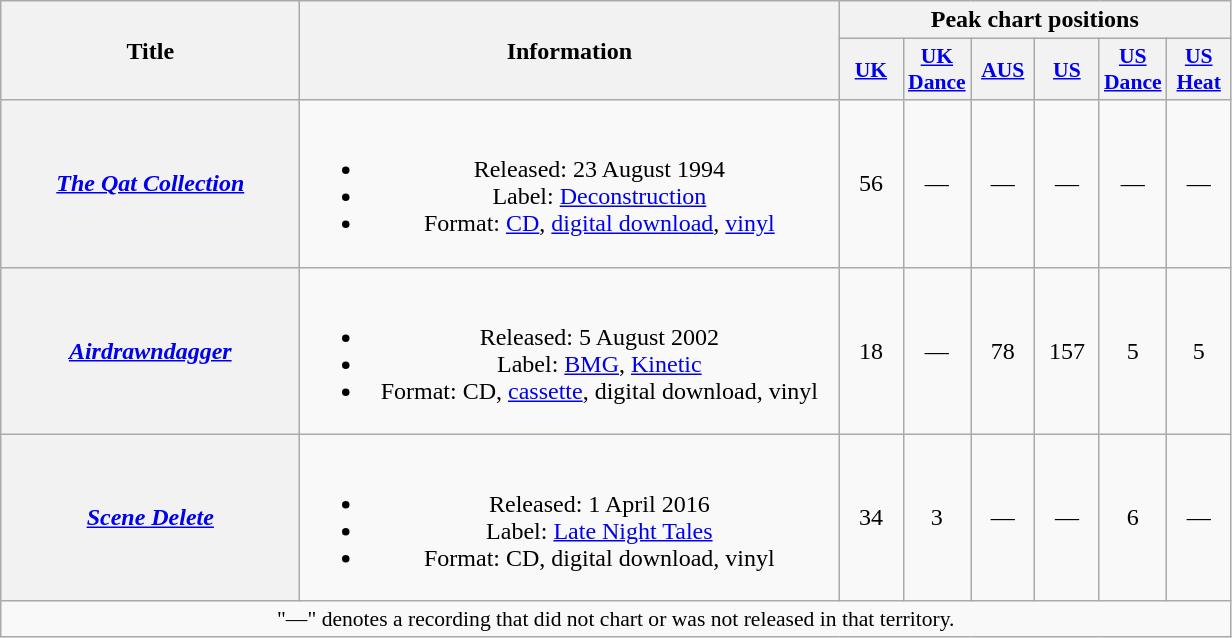<table class="wikitable plainrowheaders" style="text-align:center;">
<tr>
<th scope="col" style="width:12em;" rowspan="2">Title</th>
<th scope="col" style="width:22em;" rowspan="2">Information</th>
<th scope="col" colspan="6">Peak chart positions</th>
</tr>
<tr>
<th scope="col" style="width:2.5em;font-size:90%;"><a href='#'>UK</a><br></th>
<th scope="col" style="width:2.5em;font-size:90%;"><a href='#'>UK<br>Dance</a><br></th>
<th scope="col" style="width:2.5em;font-size:90%;"><a href='#'>AUS</a><br></th>
<th scope="col" style="width:2.5em;font-size:90%;"><a href='#'>US</a><br></th>
<th scope="col" style="width:2.5em;font-size:90%;"><a href='#'>US<br>Dance</a><br></th>
<th scope="col" style="width:2.5em;font-size:90%;"><a href='#'>US<br>Heat</a><br></th>
</tr>
<tr>
<th scope="row"><em><a href='#'>The Qat Collection</a></em></th>
<td><br><ul><li>Released: 23 August 1994</li><li>Label: <a href='#'>Deconstruction</a></li><li>Format: <a href='#'>CD</a>, <a href='#'>digital download</a>, <a href='#'>vinyl</a></li></ul></td>
<td>56</td>
<td>—</td>
<td>—</td>
<td>—</td>
<td>—</td>
<td>—</td>
</tr>
<tr>
<th scope="row"><em><a href='#'>Airdrawndagger</a></em></th>
<td><br><ul><li>Released: 5 August 2002</li><li>Label: <a href='#'>BMG</a>, <a href='#'>Kinetic</a></li><li>Format: CD, <a href='#'>cassette</a>, digital download, vinyl</li></ul></td>
<td>18</td>
<td>—</td>
<td>78</td>
<td>157</td>
<td>5</td>
<td>5</td>
</tr>
<tr>
<th scope="row"><em><a href='#'>Scene Delete</a></em></th>
<td><br><ul><li>Released: 1 April 2016</li><li>Label: <a href='#'>Late Night Tales</a></li><li>Format: CD, digital download, vinyl</li></ul></td>
<td>34</td>
<td>3</td>
<td>—</td>
<td>—</td>
<td>6</td>
<td>—</td>
</tr>
<tr>
<td colspan="9" style="font-size:90%">"—" denotes a recording that did not chart or was not released in that territory.</td>
</tr>
</table>
